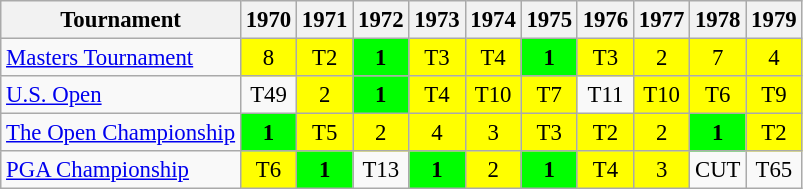<table class="wikitable" style="font-size:95%;text-align:center;">
<tr>
<th>Tournament</th>
<th>1970</th>
<th>1971</th>
<th>1972</th>
<th>1973</th>
<th>1974</th>
<th>1975</th>
<th>1976</th>
<th>1977</th>
<th>1978</th>
<th>1979</th>
</tr>
<tr>
<td align=left><a href='#'>Masters Tournament</a></td>
<td style="background:yellow;">8</td>
<td style="background:yellow;">T2</td>
<td style="background:lime;"><strong>1</strong></td>
<td style="background:yellow;">T3</td>
<td style="background:yellow;">T4</td>
<td style="background:lime;"><strong>1</strong></td>
<td style="background:yellow;">T3</td>
<td style="background:yellow;">2</td>
<td style="background:yellow;">7</td>
<td style="background:yellow;">4</td>
</tr>
<tr>
<td align=left><a href='#'>U.S. Open</a></td>
<td>T49</td>
<td style="background:yellow;">2</td>
<td style="background:lime;"><strong>1</strong></td>
<td style="background:yellow;">T4</td>
<td style="background:yellow;">T10</td>
<td style="background:yellow;">T7</td>
<td>T11</td>
<td style="background:yellow;">T10</td>
<td style="background:yellow;">T6</td>
<td style="background:yellow;">T9</td>
</tr>
<tr>
<td align=left><a href='#'>The Open Championship</a></td>
<td style="background:lime;"><strong>1</strong></td>
<td style="background:yellow;">T5</td>
<td style="background:yellow;">2</td>
<td style="background:yellow;">4</td>
<td style="background:yellow;">3</td>
<td style="background:yellow;">T3</td>
<td style="background:yellow;">T2</td>
<td style="background:yellow;">2</td>
<td style="background:lime;"><strong>1</strong></td>
<td style="background:yellow;">T2</td>
</tr>
<tr>
<td align=left><a href='#'>PGA Championship</a></td>
<td style="background:yellow;">T6</td>
<td style="background:lime;"><strong>1</strong></td>
<td>T13</td>
<td style="background:lime;"><strong>1</strong></td>
<td style="background:yellow;">2</td>
<td style="background:lime;"><strong>1</strong></td>
<td style="background:yellow;">T4</td>
<td style="background:yellow;">3</td>
<td>CUT</td>
<td>T65</td>
</tr>
</table>
